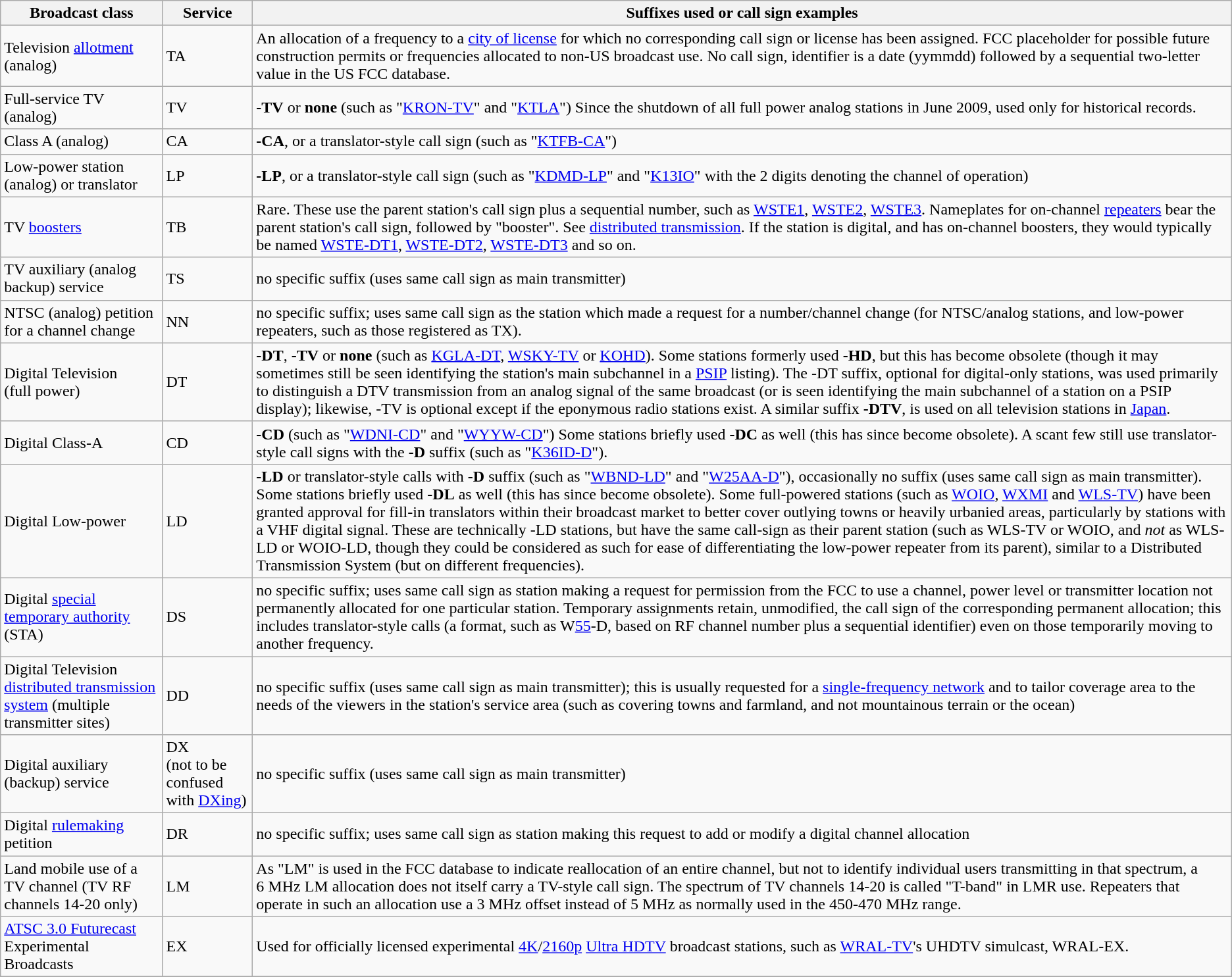<table class="wikitable">
<tr>
<th>Broadcast class</th>
<th>Service</th>
<th>Suffixes used or call sign examples</th>
</tr>
<tr>
<td>Television <a href='#'>allotment</a> (analog)</td>
<td>TA</td>
<td>An allocation of a frequency to a <a href='#'>city of license</a> for which no corresponding call sign or license has been assigned. FCC placeholder for possible future construction permits or frequencies allocated to non-US broadcast use. No call sign, identifier is a date (yymmdd) followed by a sequential two-letter value in the US FCC database.</td>
</tr>
<tr>
<td>Full-service TV (analog)</td>
<td>TV</td>
<td><strong>-TV</strong> or <strong>none</strong> (such as "<a href='#'>KRON-TV</a>" and "<a href='#'>KTLA</a>") Since the shutdown of all full power analog stations in June 2009, used only for historical records.</td>
</tr>
<tr>
<td>Class A (analog)</td>
<td>CA</td>
<td><strong>-CA</strong>, or a translator-style call sign (such as "<a href='#'>KTFB-CA</a>")</td>
</tr>
<tr>
<td>Low-power station (analog) or translator</td>
<td>LP</td>
<td><strong>-LP</strong>, or a translator-style call sign (such as "<a href='#'>KDMD-LP</a>" and "<a href='#'>K13IO</a>" with the 2 digits denoting the channel of operation)</td>
</tr>
<tr>
<td>TV <a href='#'>boosters</a></td>
<td>TB</td>
<td>Rare. These use the parent station's call sign plus a sequential number, such as <a href='#'>WSTE1</a>, <a href='#'>WSTE2</a>, <a href='#'>WSTE3</a>. Nameplates for on-channel <a href='#'>repeaters</a> bear the parent station's call sign, followed by "booster". See <a href='#'>distributed transmission</a>.  If the station is digital, and has on-channel boosters, they would typically be named <a href='#'>WSTE-DT1</a>, <a href='#'>WSTE-DT2</a>, <a href='#'>WSTE-DT3</a> and so on.</td>
</tr>
<tr>
<td>TV auxiliary (analog backup) service</td>
<td>TS</td>
<td>no specific suffix (uses same call sign as main transmitter)</td>
</tr>
<tr>
<td>NTSC (analog) petition for a channel change</td>
<td>NN</td>
<td>no specific suffix; uses same call sign as the station which made a request for a number/channel change (for NTSC/analog stations, and low-power repeaters, such as those registered as TX).</td>
</tr>
<tr>
<td>Digital Television<br>(full power)</td>
<td>DT</td>
<td><strong>-DT</strong>, <strong>-TV</strong> or <strong>none</strong> (such as <a href='#'>KGLA-DT</a>, <a href='#'>WSKY-TV</a> or <a href='#'>KOHD</a>). Some stations formerly used <strong>-HD</strong>, but this has become obsolete (though it may sometimes still be seen identifying the station's main subchannel in a <a href='#'>PSIP</a> listing). The -DT suffix, optional for digital-only stations, was used primarily to distinguish a DTV transmission from an analog signal of the same broadcast (or is seen identifying the main subchannel of a station on a PSIP display); likewise, -TV is optional except if the eponymous radio stations exist. A similar suffix <strong>-DTV</strong>, is used on all television stations in <a href='#'>Japan</a>.</td>
</tr>
<tr>
<td>Digital Class-A</td>
<td>CD</td>
<td><strong>-CD</strong> (such as "<a href='#'>WDNI-CD</a>" and "<a href='#'>WYYW-CD</a>") Some stations briefly used <strong>-DC</strong> as well (this has since become obsolete). A scant few still use translator-style call signs with the <strong>-D</strong> suffix (such as "<a href='#'>K36ID-D</a>").</td>
</tr>
<tr>
<td>Digital Low-power</td>
<td>LD</td>
<td><strong>-LD</strong> or translator-style calls with <strong>-D</strong> suffix (such as "<a href='#'>WBND-LD</a>" and "<a href='#'>W25AA-D</a>"), occasionally no suffix (uses same call sign as main transmitter). Some stations briefly used <strong>-DL</strong> as well (this has since become obsolete).  Some full-powered stations (such as <a href='#'>WOIO</a>, <a href='#'>WXMI</a> and <a href='#'>WLS-TV</a>) have been granted approval for fill-in translators within their broadcast market to better cover outlying towns or heavily urbanied areas, particularly by stations with a VHF digital signal.  These are technically -LD stations, but have the same call-sign as their parent station (such as WLS-TV or WOIO, and <em>not</em> as WLS-LD or WOIO-LD, though they could be considered as such for ease of differentiating the low-power repeater from its parent), similar to a Distributed Transmission System (but on different frequencies).</td>
</tr>
<tr>
<td>Digital <a href='#'>special temporary authority</a> (STA)</td>
<td>DS</td>
<td>no specific suffix; uses same call sign as station making a request for permission from the FCC to use a channel, power level or transmitter location not permanently allocated for one particular station. Temporary assignments retain, unmodified, the call sign of the corresponding permanent allocation; this includes translator-style calls (a format, such as W<a href='#'>55</a>-D, based on RF channel number plus a sequential identifier) even on those temporarily moving to another frequency.</td>
</tr>
<tr>
<td>Digital Television <a href='#'>distributed transmission system</a> (multiple transmitter sites)</td>
<td>DD</td>
<td>no specific suffix (uses same call sign as main transmitter); this is usually requested for a <a href='#'>single-frequency network</a> and to tailor coverage area to the needs of the viewers in the station's service area (such as covering towns and farmland, and not mountainous terrain or the ocean)</td>
</tr>
<tr>
<td>Digital auxiliary (backup) service</td>
<td>DX<br>(not to be confused with <a href='#'>DXing</a>)</td>
<td>no specific suffix (uses same call sign as main transmitter)</td>
</tr>
<tr>
<td>Digital <a href='#'>rulemaking</a> petition</td>
<td>DR</td>
<td>no specific suffix; uses same call sign as station making this request to add or modify a digital channel allocation</td>
</tr>
<tr>
<td>Land mobile use of a TV channel (TV RF channels 14-20 only)</td>
<td>LM</td>
<td>As "LM" is used in the FCC database to indicate reallocation of an entire channel, but not to identify individual users transmitting in that spectrum, a 6 MHz LM allocation does not itself carry a TV-style call sign. The spectrum of TV channels 14-20 is called "T-band" in LMR use. Repeaters that operate in such an allocation use a 3 MHz offset instead of 5 MHz as normally used in the 450-470 MHz range.</td>
</tr>
<tr>
<td><a href='#'>ATSC 3.0 Futurecast</a> Experimental Broadcasts</td>
<td>EX</td>
<td>Used for officially licensed experimental <a href='#'>4K</a>/<a href='#'>2160p</a> <a href='#'>Ultra HDTV</a> broadcast stations, such as <a href='#'>WRAL-TV</a>'s UHDTV simulcast, WRAL-EX.</td>
</tr>
<tr>
</tr>
</table>
